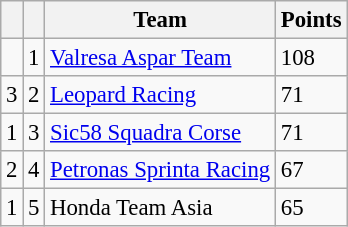<table class="wikitable" style="font-size: 95%;">
<tr>
<th></th>
<th></th>
<th>Team</th>
<th>Points</th>
</tr>
<tr>
<td></td>
<td align=center>1</td>
<td> <a href='#'>Valresa Aspar Team</a></td>
<td align=left>108</td>
</tr>
<tr>
<td> 3</td>
<td align=center>2</td>
<td> <a href='#'>Leopard Racing</a></td>
<td align=left>71</td>
</tr>
<tr>
<td> 1</td>
<td align=center>3</td>
<td> <a href='#'>Sic58 Squadra Corse</a></td>
<td align=left>71</td>
</tr>
<tr>
<td> 2</td>
<td align=center>4</td>
<td> <a href='#'>Petronas Sprinta Racing</a></td>
<td align=left>67</td>
</tr>
<tr>
<td> 1</td>
<td align=center>5</td>
<td> Honda Team Asia</td>
<td align=left>65</td>
</tr>
</table>
